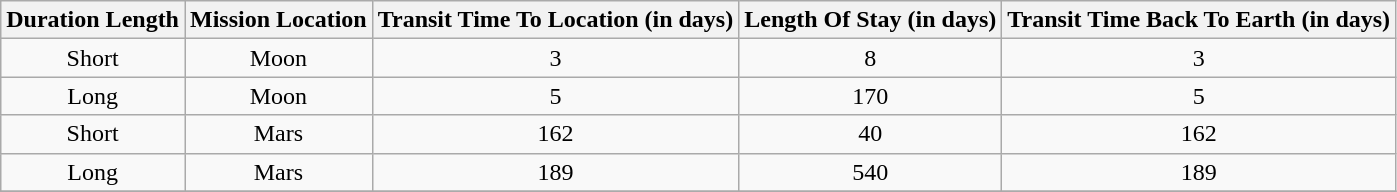<table class="wikitable" <div style="text-align: center">
<tr>
<th>Duration Length</th>
<th>Mission Location</th>
<th>Transit Time To Location (in days)</th>
<th>Length Of Stay (in days)</th>
<th>Transit Time Back To Earth (in days)</th>
</tr>
<tr>
<td align="center">Short</td>
<td align="center">Moon</td>
<td align="center">3</td>
<td align="center">8</td>
<td align="center">3</td>
</tr>
<tr>
<td align="center">Long</td>
<td align="center">Moon</td>
<td align="center">5</td>
<td align="center">170</td>
<td align="center">5</td>
</tr>
<tr>
<td align="center">Short</td>
<td align="center">Mars</td>
<td align="center">162</td>
<td align="center">40</td>
<td align="center">162</td>
</tr>
<tr>
<td align="center">Long</td>
<td align="center">Mars</td>
<td align="center">189</td>
<td align="center">540</td>
<td align="center">189</td>
</tr>
<tr>
</tr>
</table>
